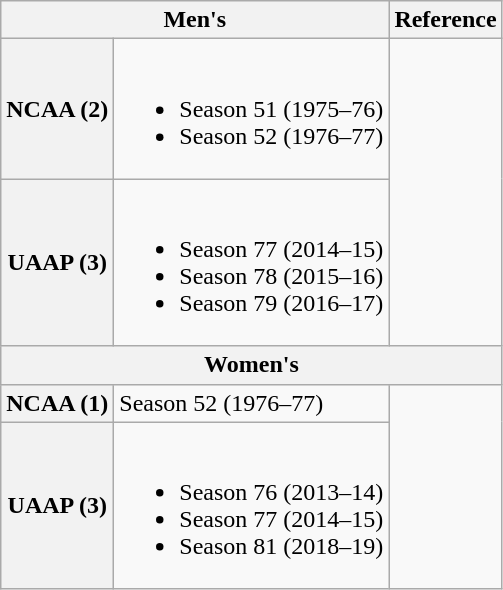<table class="wikitable">
<tr>
<th colspan=2>Men's</th>
<th>Reference</th>
</tr>
<tr>
<th>NCAA (2)</th>
<td><br><ul><li>Season 51 (1975–76)</li><li>Season 52 (1976–77)</li></ul></td>
<td rowspan=2 align=center><br></td>
</tr>
<tr>
<th>UAAP (3)</th>
<td><br><ul><li>Season 77 (2014–15)</li><li>Season 78 (2015–16)</li><li>Season 79 (2016–17)</li></ul></td>
</tr>
<tr>
<th colspan=3>Women's</th>
</tr>
<tr>
<th>NCAA (1)</th>
<td>Season 52 (1976–77)</td>
<td rowspan=2 align=center><br><br><br></td>
</tr>
<tr>
<th>UAAP (3)</th>
<td><br><ul><li>Season 76 (2013–14)</li><li>Season 77 (2014–15)</li><li>Season 81 (2018–19)</li></ul></td>
</tr>
</table>
